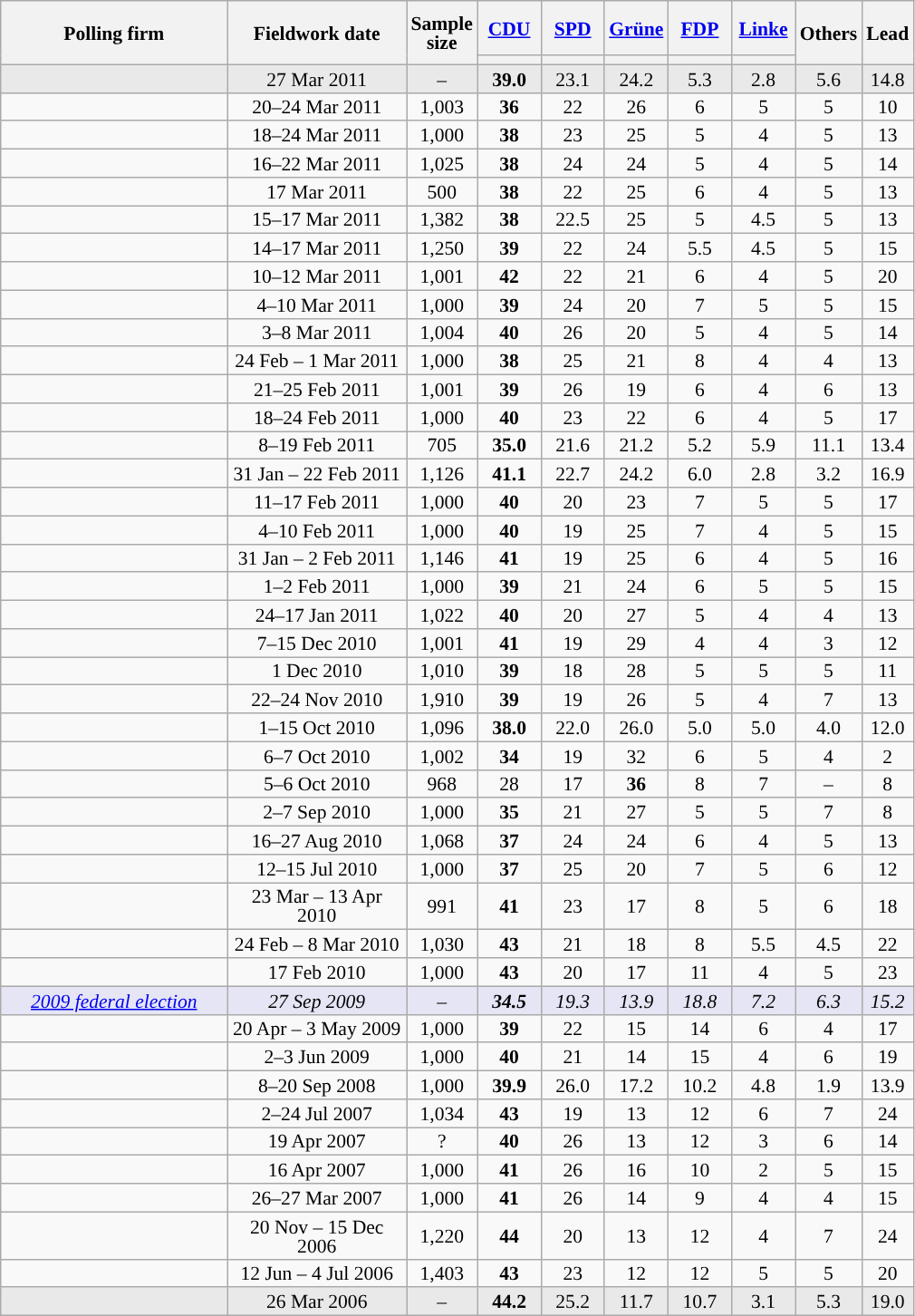<table class="wikitable sortable" style="text-align:center;font-size:90%;line-height:14px;">
<tr style="height:40px;">
<th style="width:160px;" rowspan="2">Polling firm</th>
<th style="width:125px;" rowspan="2">Fieldwork date</th>
<th style="width:35px;" rowspan="2">Sample<br>size</th>
<th class="unsortable" style="width:40px;"><a href='#'>CDU</a></th>
<th class="unsortable" style="width:40px;"><a href='#'>SPD</a></th>
<th class="unsortable" style="width:40px;"><a href='#'>Grüne</a></th>
<th class="unsortable" style="width:40px;"><a href='#'>FDP</a></th>
<th class="unsortable" style="width:40px;"><a href='#'>Linke</a></th>
<th class="unsortable" style="width:40px;" rowspan="2">Others</th>
<th style="width:30px;" rowspan="2">Lead</th>
</tr>
<tr>
<th style="background:"></th>
<th style="background:"></th>
<th style="background:"></th>
<th style="background:"></th>
<th style="background:"></th>
</tr>
<tr style="background:#E9E9E9;">
<td></td>
<td data-sort-value="2011-03-27">27 Mar 2011</td>
<td>–</td>
<td><strong>39.0</strong></td>
<td>23.1</td>
<td>24.2</td>
<td>5.3</td>
<td>2.8</td>
<td>5.6</td>
<td style="background:">14.8</td>
</tr>
<tr>
<td></td>
<td data-sort-value="2011-03-25">20–24 Mar 2011</td>
<td>1,003</td>
<td><strong>36</strong></td>
<td>22</td>
<td>26</td>
<td>6</td>
<td>5</td>
<td>5</td>
<td style="background:">10</td>
</tr>
<tr>
<td></td>
<td data-sort-value="2011-03-25">18–24 Mar 2011</td>
<td>1,000</td>
<td><strong>38</strong></td>
<td>23</td>
<td>25</td>
<td>5</td>
<td>4</td>
<td>5</td>
<td style="background:">13</td>
</tr>
<tr>
<td></td>
<td data-sort-value="2011-03-24">16–22 Mar 2011</td>
<td>1,025</td>
<td><strong>38</strong></td>
<td>24</td>
<td>24</td>
<td>5</td>
<td>4</td>
<td>5</td>
<td style="background:">14</td>
</tr>
<tr>
<td></td>
<td data-sort-value="2011-03-20">17 Mar 2011</td>
<td>500</td>
<td><strong>38</strong></td>
<td>22</td>
<td>25</td>
<td>6</td>
<td>4</td>
<td>5</td>
<td style="background:">13</td>
</tr>
<tr>
<td></td>
<td data-sort-value="2011-03-18">15–17 Mar 2011</td>
<td>1,382</td>
<td><strong>38</strong></td>
<td>22.5</td>
<td>25</td>
<td>5</td>
<td>4.5</td>
<td>5</td>
<td style="background:">13</td>
</tr>
<tr>
<td></td>
<td data-sort-value="2011-03-17">14–17 Mar 2011</td>
<td>1,250</td>
<td><strong>39</strong></td>
<td>22</td>
<td>24</td>
<td>5.5</td>
<td>4.5</td>
<td>5</td>
<td style="background:">15</td>
</tr>
<tr>
<td></td>
<td data-sort-value="2011-03-14">10–12 Mar 2011</td>
<td>1,001</td>
<td><strong>42</strong></td>
<td>22</td>
<td>21</td>
<td>6</td>
<td>4</td>
<td>5</td>
<td style="background:">20</td>
</tr>
<tr>
<td></td>
<td data-sort-value="2011-03-12">4–10 Mar 2011</td>
<td>1,000</td>
<td><strong>39</strong></td>
<td>24</td>
<td>20</td>
<td>7</td>
<td>5</td>
<td>5</td>
<td style="background:">15</td>
</tr>
<tr>
<td></td>
<td data-sort-value="2011-03-11">3–8 Mar 2011</td>
<td>1,004</td>
<td><strong>40</strong></td>
<td>26</td>
<td>20</td>
<td>5</td>
<td>4</td>
<td>5</td>
<td style="background:">14</td>
</tr>
<tr>
<td></td>
<td data-sort-value="2011-03-04">24 Feb – 1 Mar 2011</td>
<td>1,000</td>
<td><strong>38</strong></td>
<td>25</td>
<td>21</td>
<td>8</td>
<td>4</td>
<td>4</td>
<td style="background:">13</td>
</tr>
<tr>
<td></td>
<td data-sort-value="2011-03-02">21–25 Feb 2011</td>
<td>1,001</td>
<td><strong>39</strong></td>
<td>26</td>
<td>19</td>
<td>6</td>
<td>4</td>
<td>6</td>
<td style="background:">13</td>
</tr>
<tr>
<td></td>
<td data-sort-value="2011-02-27">18–24 Feb 2011</td>
<td>1,000</td>
<td><strong>40</strong></td>
<td>23</td>
<td>22</td>
<td>6</td>
<td>4</td>
<td>5</td>
<td style="background:">17</td>
</tr>
<tr>
<td></td>
<td data-sort-value="2011-02-26">8–19 Feb 2011</td>
<td>705</td>
<td><strong>35.0</strong></td>
<td>21.6</td>
<td>21.2</td>
<td>5.2</td>
<td>5.9</td>
<td>11.1</td>
<td style="background:">13.4</td>
</tr>
<tr>
<td></td>
<td data-sort-value="2011-02-26">31 Jan – 22 Feb 2011</td>
<td>1,126</td>
<td><strong>41.1</strong></td>
<td>22.7</td>
<td>24.2</td>
<td>6.0</td>
<td>2.8</td>
<td>3.2</td>
<td style="background:">16.9</td>
</tr>
<tr>
<td></td>
<td data-sort-value="2011-02-20">11–17 Feb 2011</td>
<td>1,000</td>
<td><strong>40</strong></td>
<td>20</td>
<td>23</td>
<td>7</td>
<td>5</td>
<td>5</td>
<td style="background:">17</td>
</tr>
<tr>
<td></td>
<td data-sort-value="2011-02-13">4–10 Feb 2011</td>
<td>1,000</td>
<td><strong>40</strong></td>
<td>19</td>
<td>25</td>
<td>7</td>
<td>4</td>
<td>5</td>
<td style="background:">15</td>
</tr>
<tr>
<td></td>
<td data-sort-value="2011-02-04">31 Jan – 2 Feb 2011</td>
<td>1,146</td>
<td><strong>41</strong></td>
<td>19</td>
<td>25</td>
<td>6</td>
<td>4</td>
<td>5</td>
<td style="background:">16</td>
</tr>
<tr>
<td></td>
<td data-sort-value="2011-02-03">1–2 Feb 2011</td>
<td>1,000</td>
<td><strong>39</strong></td>
<td>21</td>
<td>24</td>
<td>6</td>
<td>5</td>
<td>5</td>
<td style="background:">15</td>
</tr>
<tr>
<td></td>
<td data-sort-value="2011-01-29">24–17 Jan 2011</td>
<td>1,022</td>
<td><strong>40</strong></td>
<td>20</td>
<td>27</td>
<td>5</td>
<td>4</td>
<td>4</td>
<td style="background:">13</td>
</tr>
<tr>
<td></td>
<td data-sort-value="2010-12-19">7–15 Dec 2010</td>
<td>1,001</td>
<td><strong>41</strong></td>
<td>19</td>
<td>29</td>
<td>4</td>
<td>4</td>
<td>3</td>
<td style="background:">12</td>
</tr>
<tr>
<td></td>
<td data-sort-value="2010-12-02">1 Dec 2010</td>
<td>1,010</td>
<td><strong>39</strong></td>
<td>18</td>
<td>28</td>
<td>5</td>
<td>5</td>
<td>5</td>
<td style="background:">11</td>
</tr>
<tr>
<td></td>
<td data-sort-value="2010-11-26">22–24 Nov 2010</td>
<td>1,910</td>
<td><strong>39</strong></td>
<td>19</td>
<td>26</td>
<td>5</td>
<td>4</td>
<td>7</td>
<td style="background:">13</td>
</tr>
<tr>
<td></td>
<td data-sort-value="2010-11-19">1–15 Oct 2010</td>
<td>1,096</td>
<td><strong>38.0</strong></td>
<td>22.0</td>
<td>26.0</td>
<td>5.0</td>
<td>5.0</td>
<td>4.0</td>
<td style="background:">12.0</td>
</tr>
<tr>
<td></td>
<td data-sort-value="2010-10-09">6–7 Oct 2010</td>
<td>1,002</td>
<td><strong>34</strong></td>
<td>19</td>
<td>32</td>
<td>6</td>
<td>5</td>
<td>4</td>
<td style="background:">2</td>
</tr>
<tr>
<td></td>
<td data-sort-value="2010-10-08">5–6 Oct 2010</td>
<td>968</td>
<td>28</td>
<td>17</td>
<td><strong>36</strong></td>
<td>8</td>
<td>7</td>
<td>–</td>
<td style="background:">8</td>
</tr>
<tr>
<td></td>
<td data-sort-value="2010-09-08">2–7 Sep 2010</td>
<td>1,000</td>
<td><strong>35</strong></td>
<td>21</td>
<td>27</td>
<td>5</td>
<td>5</td>
<td>7</td>
<td style="background:">8</td>
</tr>
<tr>
<td></td>
<td data-sort-value="2010-09-01">16–27 Aug 2010</td>
<td>1,068</td>
<td><strong>37</strong></td>
<td>24</td>
<td>24</td>
<td>6</td>
<td>4</td>
<td>5</td>
<td style="background:">13</td>
</tr>
<tr>
<td></td>
<td data-sort-value="2010-07-27">12–15 Jul 2010</td>
<td>1,000</td>
<td><strong>37</strong></td>
<td>25</td>
<td>20</td>
<td>7</td>
<td>5</td>
<td>6</td>
<td style="background:">12</td>
</tr>
<tr>
<td></td>
<td data-sort-value="2010-04-20">23 Mar – 13 Apr 2010</td>
<td>991</td>
<td><strong>41</strong></td>
<td>23</td>
<td>17</td>
<td>8</td>
<td>5</td>
<td>6</td>
<td style="background:">18</td>
</tr>
<tr>
<td></td>
<td data-sort-value="2010-03-17">24 Feb – 8 Mar 2010</td>
<td>1,030</td>
<td><strong>43</strong></td>
<td>21</td>
<td>18</td>
<td>8</td>
<td>5.5</td>
<td>4.5</td>
<td style="background:">22</td>
</tr>
<tr>
<td></td>
<td data-sort-value="2010-02-18">17 Feb 2010</td>
<td>1,000</td>
<td><strong>43</strong></td>
<td>20</td>
<td>17</td>
<td>11</td>
<td>4</td>
<td>5</td>
<td style="background:">23</td>
</tr>
<tr style="background:#E5E5F5;font-style:italic;">
<td><a href='#'>2009 federal election</a></td>
<td data-sort-value="2009-09-27">27 Sep 2009</td>
<td>–</td>
<td><strong>34.5</strong></td>
<td>19.3</td>
<td>13.9</td>
<td>18.8</td>
<td>7.2</td>
<td>6.3</td>
<td style="background:">15.2</td>
</tr>
<tr>
<td></td>
<td data-sort-value="2009-07-07">20 Apr – 3 May 2009</td>
<td>1,000</td>
<td><strong>39</strong></td>
<td>22</td>
<td>15</td>
<td>14</td>
<td>6</td>
<td>4</td>
<td style="background:">17</td>
</tr>
<tr>
<td></td>
<td data-sort-value="2009-06-12">2–3 Jun 2009</td>
<td>1,000</td>
<td><strong>40</strong></td>
<td>21</td>
<td>14</td>
<td>15</td>
<td>4</td>
<td>6</td>
<td style="background:">19</td>
</tr>
<tr>
<td></td>
<td data-sort-value="2008-09-30">8–20 Sep 2008</td>
<td>1,000</td>
<td><strong>39.9</strong></td>
<td>26.0</td>
<td>17.2</td>
<td>10.2</td>
<td>4.8</td>
<td>1.9</td>
<td style="background:">13.9</td>
</tr>
<tr>
<td></td>
<td data-sort-value="2007-07-26">2–24 Jul 2007</td>
<td>1,034</td>
<td><strong>43</strong></td>
<td>19</td>
<td>13</td>
<td>12</td>
<td>6</td>
<td>7</td>
<td style="background:">24</td>
</tr>
<tr>
<td></td>
<td data-sort-value="2007-04-19">19 Apr 2007</td>
<td>?</td>
<td><strong>40</strong></td>
<td>26</td>
<td>13</td>
<td>12</td>
<td>3</td>
<td>6</td>
<td style="background:">14</td>
</tr>
<tr>
<td></td>
<td data-sort-value="2007-04-16">16 Apr 2007</td>
<td>1,000</td>
<td><strong>41</strong></td>
<td>26</td>
<td>16</td>
<td>10</td>
<td>2</td>
<td>5</td>
<td style="background:">15</td>
</tr>
<tr>
<td></td>
<td data-sort-value="2007-03-29">26–27 Mar 2007</td>
<td>1,000</td>
<td><strong>41</strong></td>
<td>26</td>
<td>14</td>
<td>9</td>
<td>4</td>
<td>4</td>
<td style="background:">15</td>
</tr>
<tr>
<td></td>
<td data-sort-value="2006-12-21">20 Nov – 15 Dec 2006</td>
<td>1,220</td>
<td><strong>44</strong></td>
<td>20</td>
<td>13</td>
<td>12</td>
<td>4</td>
<td>7</td>
<td style="background:">24</td>
</tr>
<tr>
<td></td>
<td data-sort-value="2006-07-06">12 Jun – 4 Jul 2006</td>
<td>1,403</td>
<td><strong>43</strong></td>
<td>23</td>
<td>12</td>
<td>12</td>
<td>5</td>
<td>5</td>
<td style="background:">20</td>
</tr>
<tr style="background:#E9E9E9;">
<td></td>
<td data-sort-value="2006-07-06">26 Mar 2006</td>
<td>–</td>
<td><strong>44.2</strong></td>
<td>25.2</td>
<td>11.7</td>
<td>10.7</td>
<td>3.1</td>
<td>5.3</td>
<td style="background:">19.0</td>
</tr>
</table>
